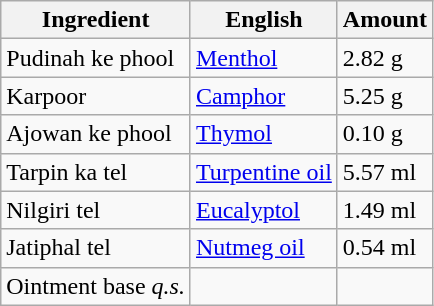<table class="wikitable sortable">
<tr>
<th>Ingredient</th>
<th>English</th>
<th>Amount</th>
</tr>
<tr>
<td>Pudinah ke phool</td>
<td><a href='#'>Menthol</a></td>
<td>2.82 g</td>
</tr>
<tr>
<td>Karpoor</td>
<td><a href='#'>Camphor</a></td>
<td>5.25 g</td>
</tr>
<tr>
<td>Ajowan ke phool</td>
<td><a href='#'>Thymol</a></td>
<td>0.10 g</td>
</tr>
<tr>
<td>Tarpin ka tel</td>
<td><a href='#'>Turpentine oil</a></td>
<td>5.57 ml</td>
</tr>
<tr>
<td>Nilgiri tel</td>
<td><a href='#'>Eucalyptol</a></td>
<td>1.49 ml</td>
</tr>
<tr>
<td>Jatiphal tel</td>
<td><a href='#'>Nutmeg oil</a></td>
<td>0.54 ml</td>
</tr>
<tr>
<td>Ointment base <em>q.s.</em></td>
<td></td>
<td></td>
</tr>
</table>
